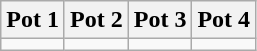<table class="wikitable">
<tr>
<th width=25%>Pot 1</th>
<th width=25%>Pot 2</th>
<th width=25%>Pot 3</th>
<th width=25%>Pot 4</th>
</tr>
<tr style="vertical-align:top">
<td></td>
<td></td>
<td></td>
<td></td>
</tr>
</table>
